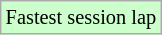<table class="wikitable" style="font-size: 85%;">
<tr style="background:#ccffcc;">
<td>Fastest session lap</td>
</tr>
</table>
